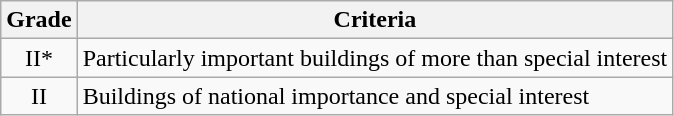<table class="wikitable">
<tr>
<th>Grade</th>
<th>Criteria</th>
</tr>
<tr>
<td align="center" >II*</td>
<td>Particularly important buildings of more than special interest</td>
</tr>
<tr>
<td align="center" >II</td>
<td>Buildings of national importance and special interest</td>
</tr>
</table>
